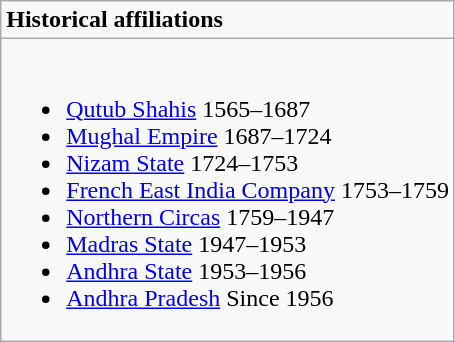<table role="Historical affiliations" class="wikitable mw-collapsible autocollapse">
<tr>
<td><strong>Historical affiliations</strong></td>
</tr>
<tr>
<td><br><ul><li> <a href='#'>Qutub Shahis</a> 1565–1687</li><li> <a href='#'>Mughal Empire</a> 1687–1724</li><li> <a href='#'>Nizam State</a> 1724–1753</li><li> <a href='#'>French East India Company</a> 1753–1759</li><li> <a href='#'>Northern Circas</a> 1759–1947</li><li> <a href='#'>Madras State</a> 1947–1953</li><li> <a href='#'>Andhra State</a> 1953–1956</li><li><a href='#'>Andhra Pradesh</a> Since 1956</li></ul></td>
</tr>
</table>
